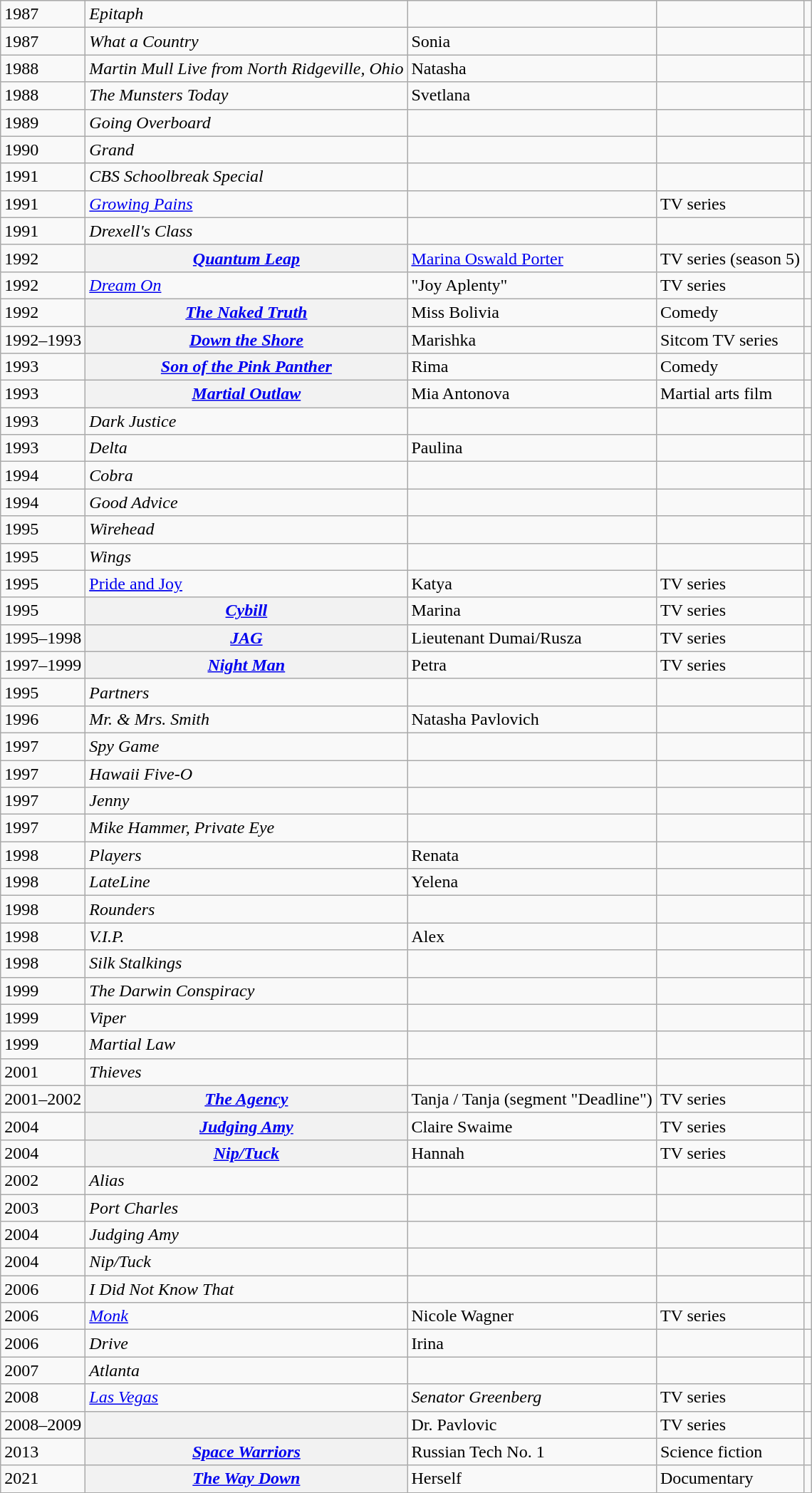<table class="wikitable plainrowheaders" style="margin-right: 0;">
<tr>
<td>1987</td>
<td><em>Epitaph</em></td>
<td></td>
<td></td>
<td></td>
</tr>
<tr>
<td>1987</td>
<td><em>What a Country</em></td>
<td>Sonia</td>
<td></td>
<td></td>
</tr>
<tr>
<td>1988</td>
<td><em>Martin Mull Live from North Ridgeville, Ohio</em></td>
<td>Natasha</td>
<td></td>
<td></td>
</tr>
<tr>
<td>1988</td>
<td><em>The Munsters Today</em></td>
<td>Svetlana</td>
<td></td>
<td></td>
</tr>
<tr>
<td>1989</td>
<td><em>Going Overboard</em></td>
<td></td>
<td></td>
<td></td>
</tr>
<tr>
<td>1990</td>
<td><em>Grand</em></td>
<td></td>
<td></td>
<td></td>
</tr>
<tr>
<td>1991</td>
<td><em>CBS Schoolbreak Special</em></td>
<td></td>
<td></td>
<td></td>
</tr>
<tr>
<td>1991</td>
<td><em><a href='#'>Growing Pains</a></em></td>
<td></td>
<td>TV series</td>
<td></td>
</tr>
<tr>
<td>1991</td>
<td><em>Drexell's Class</em></td>
<td></td>
<td></td>
<td></td>
</tr>
<tr>
<td>1992</td>
<th scope=row><em><a href='#'>Quantum Leap</a></em></th>
<td><a href='#'>Marina Oswald Porter</a></td>
<td>TV series (season 5)</td>
<td></td>
</tr>
<tr>
<td>1992</td>
<td><a href='#'><em>Dream On</em></a></td>
<td>"Joy Aplenty"</td>
<td>TV series</td>
<td></td>
</tr>
<tr>
<td>1992</td>
<th scope=row><em><a href='#'>The Naked Truth</a></em></th>
<td>Miss Bolivia</td>
<td>Comedy</td>
<td></td>
</tr>
<tr>
<td>1992–1993</td>
<th scope=row><em><a href='#'>Down the Shore</a></em></th>
<td>Marishka</td>
<td>Sitcom TV series</td>
<td></td>
</tr>
<tr>
<td>1993</td>
<th scope=row><em><a href='#'>Son of the Pink Panther</a></em></th>
<td>Rima</td>
<td>Comedy</td>
<td></td>
</tr>
<tr>
<td>1993</td>
<th scope=row><em><a href='#'>Martial Outlaw</a></em></th>
<td>Mia Antonova</td>
<td>Martial arts film</td>
<td></td>
</tr>
<tr>
<td>1993</td>
<td><em>Dark Justice</em></td>
<td></td>
<td></td>
<td></td>
</tr>
<tr>
<td>1993</td>
<td><em>Delta</em></td>
<td>Paulina</td>
<td></td>
<td></td>
</tr>
<tr>
<td>1994</td>
<td><em>Cobra</em></td>
<td></td>
<td></td>
<td></td>
</tr>
<tr>
<td>1994</td>
<td><em>Good Advice</em></td>
<td></td>
<td></td>
<td></td>
</tr>
<tr>
<td>1995</td>
<td><em>Wirehead</em></td>
<td></td>
<td></td>
<td></td>
</tr>
<tr>
<td>1995</td>
<td><em>Wings</em></td>
<td></td>
<td></td>
<td></td>
</tr>
<tr>
<td>1995</td>
<td><em><a href='#'></em><u>Pride and Joy</u><em></a></em></td>
<td>Katya</td>
<td>TV series</td>
<td></td>
</tr>
<tr>
<td>1995</td>
<th scope="row"><em><a href='#'>Cybill</a></em></th>
<td>Marina</td>
<td>TV series</td>
<td></td>
</tr>
<tr>
<td>1995–1998</td>
<th scope="row"><em><a href='#'>JAG</a></em></th>
<td>Lieutenant Dumai/Rusza</td>
<td>TV series</td>
<td></td>
</tr>
<tr>
<td>1997–1999</td>
<th scope="row"><em><a href='#'>Night Man</a></em></th>
<td>Petra</td>
<td>TV series</td>
<td></td>
</tr>
<tr>
<td>1995</td>
<td><em>Partners</em></td>
<td></td>
<td></td>
<td></td>
</tr>
<tr>
<td>1996</td>
<td><em>Mr. & Mrs. Smith</em></td>
<td>Natasha Pavlovich</td>
<td></td>
<td></td>
</tr>
<tr>
<td>1997</td>
<td><em>Spy Game</em></td>
<td></td>
<td></td>
<td></td>
</tr>
<tr>
<td>1997</td>
<td><em>Hawaii Five-O</em></td>
<td></td>
<td></td>
<td></td>
</tr>
<tr>
<td>1997</td>
<td><em>Jenny</em></td>
<td></td>
<td></td>
<td></td>
</tr>
<tr>
<td>1997</td>
<td><em>Mike Hammer, Private Eye</em></td>
<td></td>
<td></td>
<td></td>
</tr>
<tr>
<td>1998</td>
<td><em>Players</em></td>
<td>Renata</td>
<td></td>
<td></td>
</tr>
<tr>
<td>1998</td>
<td><em>LateLine</em></td>
<td>Yelena</td>
<td></td>
<td></td>
</tr>
<tr>
<td>1998</td>
<td><em>Rounders</em></td>
<td></td>
<td></td>
<td></td>
</tr>
<tr>
<td>1998</td>
<td><em>V.I.P.</em></td>
<td>Аlex</td>
<td></td>
<td></td>
</tr>
<tr>
<td>1998</td>
<td><em>Silk Stalkings</em></td>
<td></td>
<td></td>
<td></td>
</tr>
<tr>
<td>1999</td>
<td><em>The Darwin Conspiracy</em></td>
<td></td>
<td></td>
<td></td>
</tr>
<tr>
<td>1999</td>
<td><em>Viper</em></td>
<td></td>
<td></td>
<td></td>
</tr>
<tr>
<td>1999</td>
<td><em>Martial Law</em></td>
<td></td>
<td></td>
<td></td>
</tr>
<tr>
<td>2001</td>
<td><em>Thieves</em></td>
<td></td>
<td></td>
<td></td>
</tr>
<tr>
<td>2001–2002</td>
<th scope="row"><em><a href='#'>The Agency</a></em></th>
<td>Tanja / Tanja (segment "Deadline")</td>
<td>TV series</td>
<td></td>
</tr>
<tr>
<td>2004</td>
<th scope="row"><em><a href='#'>Judging Amy</a></em></th>
<td>Claire Swaime</td>
<td>TV series</td>
<td></td>
</tr>
<tr>
<td>2004</td>
<th scope="row"><em><a href='#'>Nip/Tuck</a></em></th>
<td>Hannah</td>
<td>TV series</td>
<td></td>
</tr>
<tr>
<td>2002</td>
<td><em>Alias</em></td>
<td></td>
<td></td>
<td></td>
</tr>
<tr>
<td>2003</td>
<td><em>Port Charles</em></td>
<td></td>
<td></td>
<td></td>
</tr>
<tr>
<td>2004</td>
<td><em>Judging Amy</em></td>
<td></td>
<td></td>
<td></td>
</tr>
<tr>
<td>2004</td>
<td><em>Nip/Tuck</em></td>
<td></td>
<td></td>
<td></td>
</tr>
<tr>
<td>2006</td>
<td><em>I Did Not Know That</em></td>
<td></td>
<td></td>
<td></td>
</tr>
<tr>
<td>2006</td>
<td><em><a href='#'>Monk</a></em></td>
<td>Nicole Wagner</td>
<td>TV series</td>
<td></td>
</tr>
<tr>
<td>2006</td>
<td><em>Drive</em></td>
<td>Irina</td>
<td></td>
<td></td>
</tr>
<tr>
<td>2007</td>
<td><em>Atlanta</em></td>
<td></td>
<td></td>
<td></td>
</tr>
<tr>
<td>2008</td>
<td><a href='#'><em>Las Vegas</em></a></td>
<td><em>Senator Greenberg</em></td>
<td>TV series</td>
<td></td>
</tr>
<tr>
<td>2008–2009</td>
<th scope="row"></th>
<td>Dr. Pavlovic</td>
<td>TV series</td>
<td></td>
</tr>
<tr>
<td>2013</td>
<th scope=row><em><a href='#'>Space Warriors</a></em></th>
<td>Russian Tech No. 1</td>
<td>Science fiction</td>
<td></td>
</tr>
<tr>
<td>2021</td>
<th scope=row><em><a href='#'>The Way Down</a></em></th>
<td>Herself</td>
<td>Documentary</td>
<td></td>
</tr>
</table>
